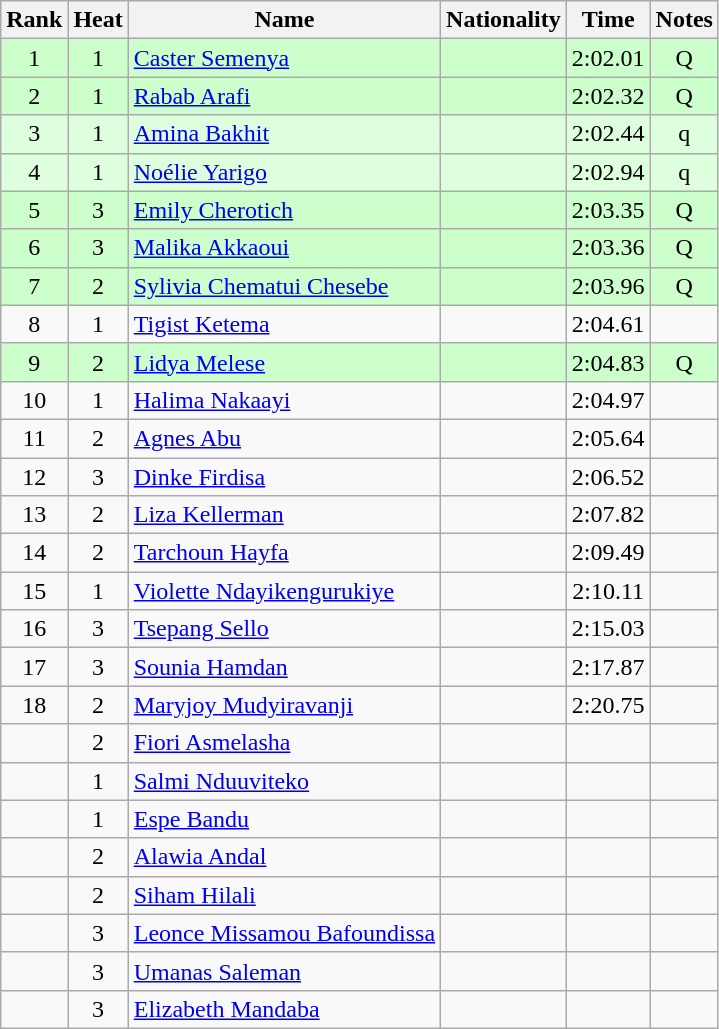<table class="wikitable sortable" style="text-align:center">
<tr>
<th>Rank</th>
<th>Heat</th>
<th>Name</th>
<th>Nationality</th>
<th>Time</th>
<th>Notes</th>
</tr>
<tr bgcolor=ccffcc>
<td>1</td>
<td>1</td>
<td align=left><a href='#'>Caster Semenya</a></td>
<td align=left></td>
<td>2:02.01</td>
<td>Q</td>
</tr>
<tr bgcolor=ccffcc>
<td>2</td>
<td>1</td>
<td align=left><a href='#'>Rabab Arafi</a></td>
<td align=left></td>
<td>2:02.32</td>
<td>Q</td>
</tr>
<tr bgcolor=ddffdd>
<td>3</td>
<td>1</td>
<td align=left><a href='#'>Amina Bakhit</a></td>
<td align=left></td>
<td>2:02.44</td>
<td>q</td>
</tr>
<tr bgcolor=ddffdd>
<td>4</td>
<td>1</td>
<td align=left><a href='#'>Noélie Yarigo</a></td>
<td align=left></td>
<td>2:02.94</td>
<td>q</td>
</tr>
<tr bgcolor=ccffcc>
<td>5</td>
<td>3</td>
<td align=left><a href='#'>Emily Cherotich</a></td>
<td align=left></td>
<td>2:03.35</td>
<td>Q</td>
</tr>
<tr bgcolor=ccffcc>
<td>6</td>
<td>3</td>
<td align=left><a href='#'>Malika Akkaoui</a></td>
<td align=left></td>
<td>2:03.36</td>
<td>Q</td>
</tr>
<tr bgcolor=ccffcc>
<td>7</td>
<td>2</td>
<td align=left><a href='#'>Sylivia Chematui Chesebe</a></td>
<td align=left></td>
<td>2:03.96</td>
<td>Q</td>
</tr>
<tr>
<td>8</td>
<td>1</td>
<td align=left><a href='#'>Tigist Ketema</a></td>
<td align=left></td>
<td>2:04.61</td>
<td></td>
</tr>
<tr bgcolor=ccffcc>
<td>9</td>
<td>2</td>
<td align=left><a href='#'>Lidya Melese</a></td>
<td align=left></td>
<td>2:04.83</td>
<td>Q</td>
</tr>
<tr>
<td>10</td>
<td>1</td>
<td align=left><a href='#'>Halima Nakaayi</a></td>
<td align=left></td>
<td>2:04.97</td>
<td></td>
</tr>
<tr>
<td>11</td>
<td>2</td>
<td align=left><a href='#'>Agnes Abu</a></td>
<td align=left></td>
<td>2:05.64</td>
<td></td>
</tr>
<tr>
<td>12</td>
<td>3</td>
<td align=left><a href='#'>Dinke Firdisa</a></td>
<td align=left></td>
<td>2:06.52</td>
<td></td>
</tr>
<tr>
<td>13</td>
<td>2</td>
<td align=left><a href='#'>Liza Kellerman</a></td>
<td align=left></td>
<td>2:07.82</td>
<td></td>
</tr>
<tr>
<td>14</td>
<td>2</td>
<td align=left><a href='#'>Tarchoun Hayfa</a></td>
<td align=left></td>
<td>2:09.49</td>
<td></td>
</tr>
<tr>
<td>15</td>
<td>1</td>
<td align=left><a href='#'>Violette Ndayikengurukiye</a></td>
<td align=left></td>
<td>2:10.11</td>
<td></td>
</tr>
<tr>
<td>16</td>
<td>3</td>
<td align=left><a href='#'>Tsepang Sello</a></td>
<td align=left></td>
<td>2:15.03</td>
<td></td>
</tr>
<tr>
<td>17</td>
<td>3</td>
<td align=left><a href='#'>Sounia Hamdan</a></td>
<td align=left></td>
<td>2:17.87</td>
<td></td>
</tr>
<tr>
<td>18</td>
<td>2</td>
<td align=left><a href='#'>Maryjoy Mudyiravanji</a></td>
<td align=left></td>
<td>2:20.75</td>
<td></td>
</tr>
<tr>
<td></td>
<td>2</td>
<td align=left><a href='#'>Fiori Asmelasha</a></td>
<td align=left></td>
<td></td>
<td></td>
</tr>
<tr>
<td></td>
<td>1</td>
<td align=left><a href='#'>Salmi Nduuviteko</a></td>
<td align=left></td>
<td></td>
<td></td>
</tr>
<tr>
<td></td>
<td>1</td>
<td align=left><a href='#'>Espe Bandu</a></td>
<td align=left></td>
<td></td>
<td></td>
</tr>
<tr>
<td></td>
<td>2</td>
<td align=left><a href='#'>Alawia Andal</a></td>
<td align=left></td>
<td></td>
<td></td>
</tr>
<tr>
<td></td>
<td>2</td>
<td align=left><a href='#'>Siham Hilali</a></td>
<td align=left></td>
<td></td>
<td></td>
</tr>
<tr>
<td></td>
<td>3</td>
<td align=left><a href='#'>Leonce Missamou Bafoundissa</a></td>
<td align=left></td>
<td></td>
<td></td>
</tr>
<tr>
<td></td>
<td>3</td>
<td align=left><a href='#'>Umanas Saleman</a></td>
<td align=left></td>
<td></td>
<td></td>
</tr>
<tr>
<td></td>
<td>3</td>
<td align=left><a href='#'>Elizabeth Mandaba</a></td>
<td align=left></td>
<td></td>
<td></td>
</tr>
</table>
